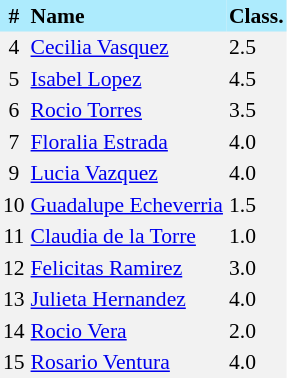<table border=0 cellpadding=2 cellspacing=0  |- bgcolor=#F2F2F2 style="text-align:center; font-size:90%;">
<tr bgcolor=#ADEBFD>
<th>#</th>
<th align=left>Name</th>
<th align=left>Class.</th>
</tr>
<tr>
<td>4</td>
<td align=left><a href='#'>Cecilia Vasquez</a></td>
<td align=left>2.5</td>
</tr>
<tr>
<td>5</td>
<td align=left><a href='#'>Isabel Lopez</a></td>
<td align=left>4.5</td>
</tr>
<tr>
<td>6</td>
<td align=left><a href='#'>Rocio Torres</a></td>
<td align=left>3.5</td>
</tr>
<tr>
<td>7</td>
<td align=left><a href='#'>Floralia Estrada</a></td>
<td align=left>4.0</td>
</tr>
<tr>
<td>9</td>
<td align=left><a href='#'>Lucia Vazquez</a></td>
<td align=left>4.0</td>
</tr>
<tr>
<td>10</td>
<td align=left><a href='#'>Guadalupe Echeverria</a></td>
<td align=left>1.5</td>
</tr>
<tr>
<td>11</td>
<td align=left><a href='#'>Claudia de la Torre</a></td>
<td align=left>1.0</td>
</tr>
<tr>
<td>12</td>
<td align=left><a href='#'>Felicitas Ramirez</a></td>
<td align=left>3.0</td>
</tr>
<tr>
<td>13</td>
<td align=left><a href='#'>Julieta Hernandez</a></td>
<td align=left>4.0</td>
</tr>
<tr>
<td>14</td>
<td align=left><a href='#'>Rocio Vera</a></td>
<td align=left>2.0</td>
</tr>
<tr>
<td>15</td>
<td align=left><a href='#'>Rosario Ventura</a></td>
<td align=left>4.0</td>
</tr>
</table>
